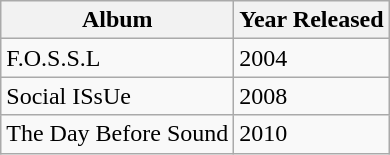<table class="wikitable">
<tr>
<th>Album</th>
<th>Year Released</th>
</tr>
<tr>
<td>F.O.S.S.L</td>
<td>2004</td>
</tr>
<tr>
<td>Social ISsUe</td>
<td>2008</td>
</tr>
<tr>
<td>The Day Before Sound</td>
<td>2010</td>
</tr>
</table>
